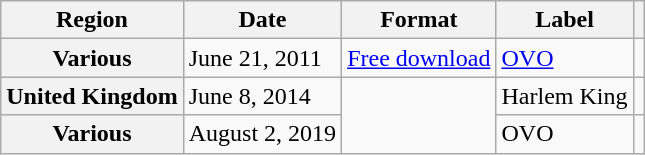<table class="wikitable plainrowheaders">
<tr>
<th scope="col">Region</th>
<th scope="col">Date</th>
<th scope="col">Format</th>
<th scope="col">Label</th>
<th scope="col"></th>
</tr>
<tr>
<th scope="row">Various</th>
<td>June 21, 2011</td>
<td><a href='#'>Free download</a></td>
<td><a href='#'>OVO</a></td>
<td align="center"></td>
</tr>
<tr>
<th scope="row">United Kingdom</th>
<td>June 8, 2014</td>
<td rowspan="2"></td>
<td>Harlem King</td>
<td align="center"></td>
</tr>
<tr>
<th scope="row">Various</th>
<td>August 2, 2019</td>
<td>OVO</td>
<td align="center"></td>
</tr>
</table>
